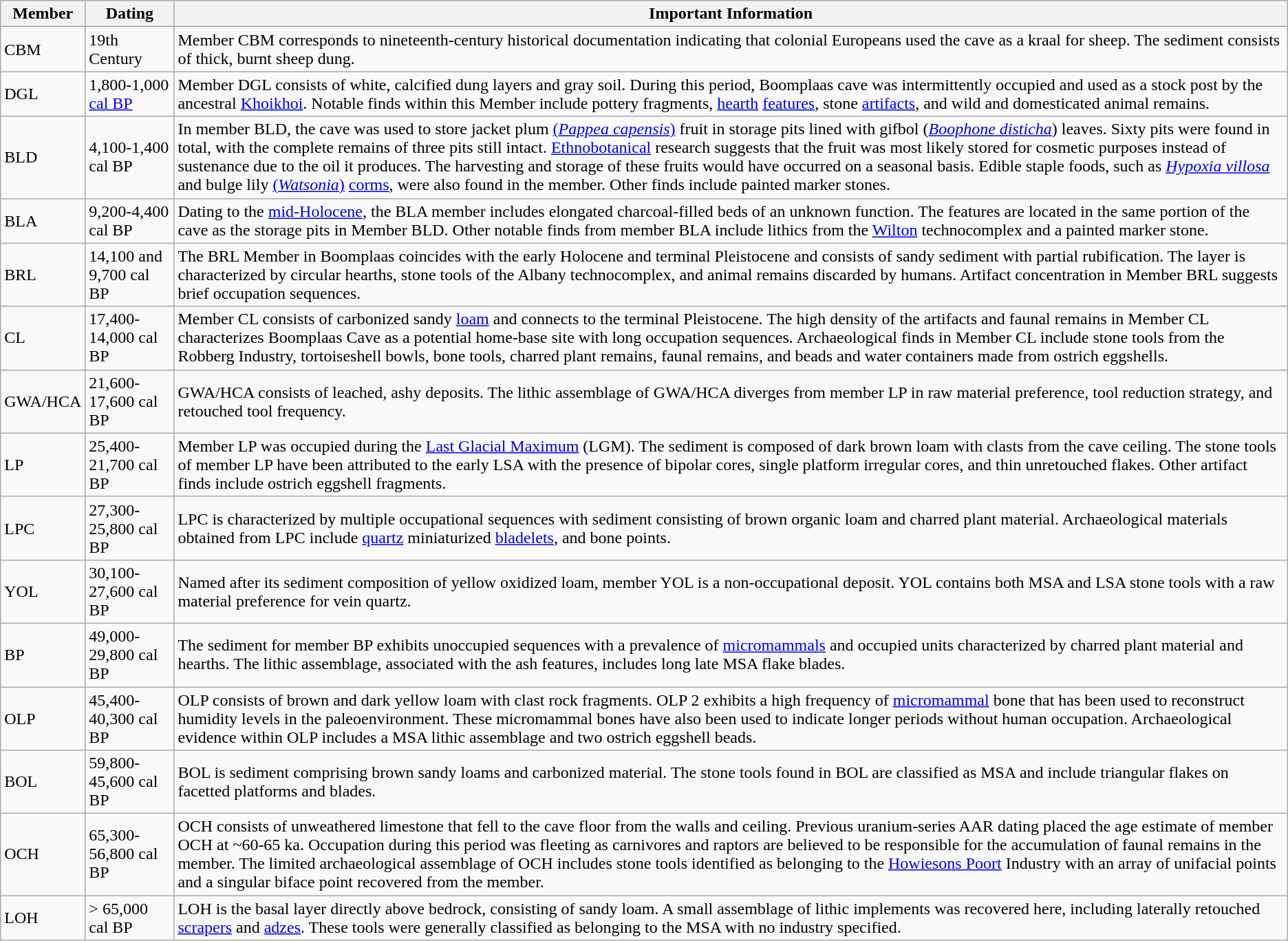<table class="wikitable">
<tr>
<th>Member</th>
<th>Dating</th>
<th>Important Information</th>
</tr>
<tr>
<td>CBM</td>
<td>19th Century</td>
<td>Member CBM corresponds to nineteenth-century historical documentation indicating that colonial Europeans used the cave as a kraal for sheep. The sediment consists of thick, burnt sheep dung.</td>
</tr>
<tr>
<td>DGL</td>
<td>1,800-1,000 <a href='#'>cal BP</a></td>
<td>Member DGL consists of white, calcified dung layers and gray soil. During this period, Boomplaas cave was intermittently occupied and used as a stock post by the ancestral <a href='#'>Khoikhoi</a>. Notable finds within this Member include pottery fragments, <a href='#'>hearth</a> <a href='#'>features</a>, stone <a href='#'>artifacts</a>, and wild and domesticated animal remains.</td>
</tr>
<tr>
<td>BLD</td>
<td>4,100-1,400 cal BP</td>
<td>In member BLD, the cave was used to store jacket plum <a href='#'>(<em>Pappea capensis</em>)</a> fruit in storage pits lined with gifbol (<em><a href='#'>Boophone disticha</a></em>) leaves. Sixty pits were found in total, with the complete remains of three pits still intact. <a href='#'>Ethnobotanical</a> research suggests that the fruit was most likely stored for cosmetic purposes instead of sustenance due to the oil it produces. The harvesting and storage of these fruits would have occurred on a seasonal basis. Edible staple foods, such as <em><a href='#'>Hypoxia villosa</a></em> and bulge lily <a href='#'>(<em>Watsonia</em>)</a> <a href='#'>corms</a>, were also found in the member. Other finds include painted marker stones.</td>
</tr>
<tr>
<td>BLA</td>
<td>9,200-4,400 cal BP</td>
<td>Dating to the <a href='#'>mid-Holocene</a>, the BLA member includes elongated charcoal-filled beds of an unknown function. The features are located in the same portion of the cave as the storage pits in Member BLD. Other notable finds from member BLA include lithics from the <a href='#'>Wilton</a> technocomplex and a painted marker stone.</td>
</tr>
<tr>
<td>BRL</td>
<td>14,100 and 9,700 cal BP</td>
<td>The BRL Member in Boomplaas coincides with the early Holocene and terminal Pleistocene and consists of sandy sediment with partial rubification. The layer is characterized by circular hearths, stone tools of the Albany technocomplex, and animal remains discarded by humans. Artifact concentration in Member BRL suggests brief occupation sequences.</td>
</tr>
<tr>
<td>CL</td>
<td>17,400-14,000 cal BP</td>
<td>Member CL consists of carbonized sandy <a href='#'>loam</a> and connects to the terminal Pleistocene. The high density of the artifacts and faunal remains in Member CL characterizes Boomplaas Cave as a potential home-base site with long occupation sequences. Archaeological finds in Member CL include stone tools from the Robberg Industry, tortoiseshell bowls, bone tools, charred plant remains, faunal remains, and beads and water containers made from ostrich eggshells.</td>
</tr>
<tr>
<td>GWA/HCA</td>
<td>21,600-17,600 cal BP</td>
<td>GWA/HCA consists of leached, ashy deposits. The lithic assemblage of GWA/HCA diverges from member LP in raw material preference, tool reduction strategy, and retouched tool frequency.</td>
</tr>
<tr>
<td>LP</td>
<td>25,400-21,700 cal BP</td>
<td>Member LP was occupied during the <a href='#'>Last Glacial Maximum</a> (LGM). The sediment is composed of dark brown loam with clasts from the cave ceiling. The stone tools of member LP have been attributed to the early LSA with the presence of bipolar cores, single platform irregular cores, and thin unretouched flakes. Other artifact finds include ostrich eggshell fragments.</td>
</tr>
<tr>
<td>LPC</td>
<td>27,300-25,800 cal BP</td>
<td>LPC is characterized by multiple occupational sequences with sediment consisting of brown organic loam and charred plant material. Archaeological materials obtained from LPC include <a href='#'>quartz</a> miniaturized <a href='#'>bladelets</a>, and bone points.</td>
</tr>
<tr>
<td>YOL</td>
<td>30,100-27,600 cal BP</td>
<td>Named after its sediment composition of yellow oxidized loam, member YOL is a non-occupational deposit. YOL contains both MSA and LSA stone tools with a raw material preference for vein quartz.</td>
</tr>
<tr>
<td>BP</td>
<td>49,000-29,800 cal BP</td>
<td>The sediment for member BP exhibits unoccupied sequences with a prevalence of <a href='#'>micromammals</a> and occupied units characterized by charred plant material and hearths. The lithic assemblage, associated with the ash features, includes long late MSA flake blades.</td>
</tr>
<tr>
<td>OLP</td>
<td>45,400-40,300 cal BP</td>
<td>OLP consists of brown and dark yellow loam with clast rock fragments. OLP 2 exhibits a high frequency of <a href='#'>micromammal</a> bone that has been used to reconstruct humidity levels in the paleoenvironment. These micromammal bones have also been used to indicate longer periods without human occupation. Archaeological evidence within OLP includes a MSA lithic assemblage and two ostrich eggshell beads.</td>
</tr>
<tr>
<td>BOL</td>
<td>59,800-45,600 cal BP</td>
<td>BOL is sediment comprising brown sandy loams and carbonized material. The stone tools found in BOL are classified as MSA and include triangular flakes on facetted platforms and blades.</td>
</tr>
<tr>
<td>OCH</td>
<td>65,300-56,800 cal BP</td>
<td>OCH consists of unweathered limestone that fell to the cave floor from the walls and ceiling. Previous uranium-series AAR dating placed the age estimate of member OCH at ~60-65 ka. Occupation during this period was fleeting as carnivores and raptors are believed to be responsible for the accumulation of faunal remains in the member. The limited archaeological assemblage of OCH includes stone tools identified as belonging to the <a href='#'>Howiesons Poort</a> Industry with an array of unifacial points and a singular biface point recovered from the member.</td>
</tr>
<tr>
<td>LOH</td>
<td>> 65,000 cal BP</td>
<td>LOH is the basal layer directly above bedrock, consisting of sandy loam. A small assemblage of lithic implements was recovered here, including laterally retouched <a href='#'>scrapers</a> and <a href='#'>adzes</a>. These tools were generally classified as belonging to the MSA with no industry specified.</td>
</tr>
</table>
